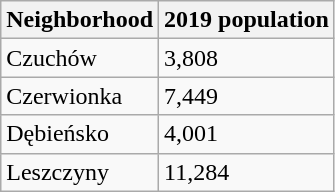<table class="wikitable">
<tr>
<th>Neighborhood</th>
<th>2019 population</th>
</tr>
<tr>
<td>Czuchów</td>
<td>3,808</td>
</tr>
<tr>
<td>Czerwionka</td>
<td>7,449</td>
</tr>
<tr>
<td>Dębieńsko</td>
<td>4,001</td>
</tr>
<tr>
<td>Leszczyny</td>
<td>11,284</td>
</tr>
</table>
